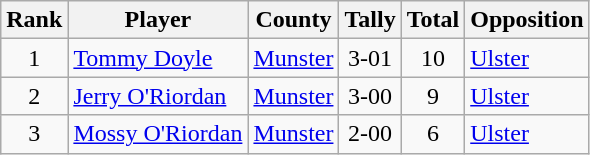<table class="wikitable">
<tr>
<th>Rank</th>
<th>Player</th>
<th>County</th>
<th>Tally</th>
<th>Total</th>
<th>Opposition</th>
</tr>
<tr>
<td rowspan=1 align=center>1</td>
<td><a href='#'>Tommy Doyle</a></td>
<td><a href='#'>Munster</a></td>
<td align=center>3-01</td>
<td align=center>10</td>
<td><a href='#'>Ulster</a></td>
</tr>
<tr>
<td rowspan=1 align=center>2</td>
<td><a href='#'>Jerry O'Riordan</a></td>
<td><a href='#'>Munster</a></td>
<td align=center>3-00</td>
<td align=center>9</td>
<td><a href='#'>Ulster</a></td>
</tr>
<tr>
<td rowspan=1 align=center>3</td>
<td><a href='#'>Mossy O'Riordan</a></td>
<td><a href='#'>Munster</a></td>
<td align=center>2-00</td>
<td align=center>6</td>
<td><a href='#'>Ulster</a></td>
</tr>
</table>
